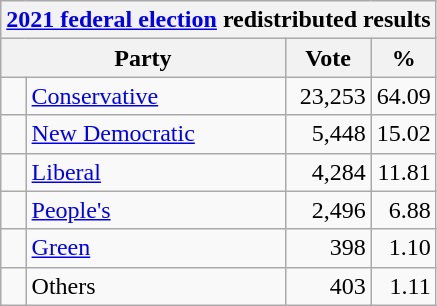<table class="wikitable">
<tr>
<th colspan="4"><a href='#'>2021 federal election</a> redistributed results</th>
</tr>
<tr>
<th bgcolor="#DDDDFF" width="130px" colspan="2">Party</th>
<th bgcolor="#DDDDFF" width="50px">Vote</th>
<th bgcolor="#DDDDFF" width="30px">%</th>
</tr>
<tr>
<td> </td>
<td><a href='#'>Conservative</a></td>
<td align=right>23,253</td>
<td align=right>64.09</td>
</tr>
<tr>
<td> </td>
<td><a href='#'>New Democratic</a></td>
<td align=right>5,448</td>
<td align=right>15.02</td>
</tr>
<tr>
<td> </td>
<td><a href='#'>Liberal</a></td>
<td align=right>4,284</td>
<td align=right>11.81</td>
</tr>
<tr>
<td> </td>
<td><a href='#'>People's</a></td>
<td align=right>2,496</td>
<td align=right>6.88</td>
</tr>
<tr>
<td> </td>
<td><a href='#'>Green</a></td>
<td align=right>398</td>
<td align=right>1.10</td>
</tr>
<tr>
<td> </td>
<td>Others</td>
<td align=right>403</td>
<td align=right>1.11</td>
</tr>
</table>
